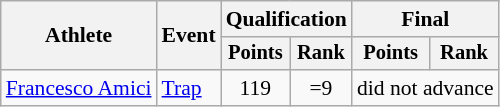<table class="wikitable" style="font-size:90%">
<tr>
<th rowspan="2">Athlete</th>
<th rowspan="2">Event</th>
<th colspan=2>Qualification</th>
<th colspan=2>Final</th>
</tr>
<tr style="font-size:95%">
<th>Points</th>
<th>Rank</th>
<th>Points</th>
<th>Rank</th>
</tr>
<tr align=center>
<td align=left><a href='#'>Francesco Amici</a></td>
<td align=left><a href='#'>Trap</a></td>
<td>119</td>
<td>=9</td>
<td colspan=2>did not advance</td>
</tr>
</table>
